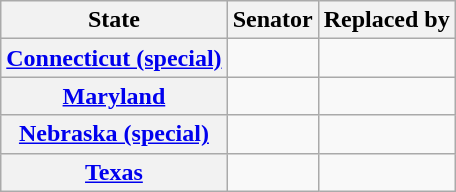<table class="wikitable sortable plainrowheaders">
<tr>
<th scope="col">State</th>
<th scope="col">Senator</th>
<th scope="col">Replaced by</th>
</tr>
<tr>
<th><a href='#'>Connecticut (special)</a></th>
<td></td>
<td></td>
</tr>
<tr>
<th><a href='#'>Maryland</a></th>
<td></td>
<td></td>
</tr>
<tr>
<th><a href='#'>Nebraska (special)</a></th>
<td></td>
<td></td>
</tr>
<tr>
<th><a href='#'>Texas</a></th>
<td></td>
<td></td>
</tr>
</table>
